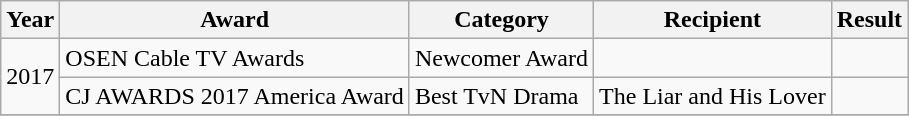<table class="wikitable">
<tr>
<th>Year</th>
<th>Award</th>
<th>Category</th>
<th>Recipient</th>
<th>Result</th>
</tr>
<tr>
<td rowspan="2">2017</td>
<td>OSEN Cable TV Awards</td>
<td>Newcomer Award</td>
<td></td>
<td></td>
</tr>
<tr>
<td>CJ AWARDS 2017 America Award</td>
<td>Best TvN Drama</td>
<td>The Liar and His Lover</td>
<td></td>
</tr>
<tr>
</tr>
</table>
